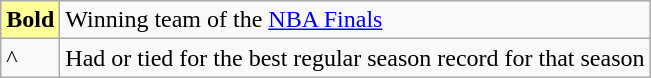<table class="wikitable">
<tr>
<td bgcolor=#FFFF99><strong>Bold</strong></td>
<td>Winning team of the <a href='#'>NBA Finals</a></td>
</tr>
<tr>
<td>^</td>
<td>Had or tied for the best regular season record for that season</td>
</tr>
</table>
